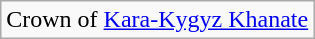<table class="wikitable">
<tr>
<td> Crown of <a href='#'>Kara-Kygyz Khanate</a></td>
</tr>
</table>
